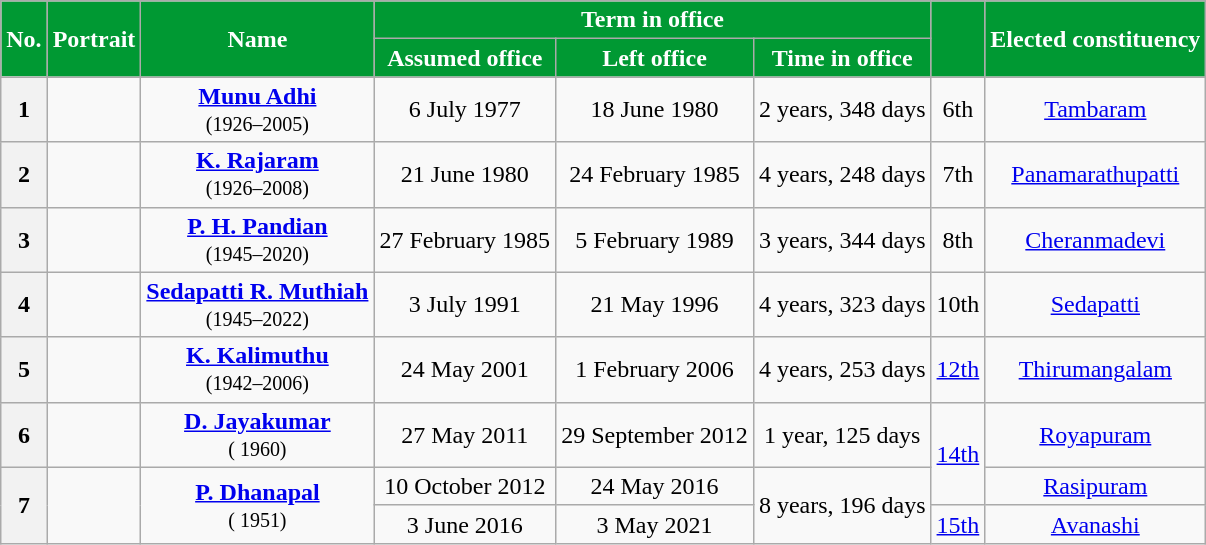<table class="wikitable sortable" style="text-align:center;">
<tr>
<th rowspan=2 style="background-color:#009933;color:white">No.</th>
<th rowspan=2 style="background-color:#009933;color:white">Portrait</th>
<th rowspan=2 style="background-color:#009933;color:white">Name<br></th>
<th colspan=3 style="background-color:#009933;color:white">Term in office</th>
<th rowspan=2 style="background-color:#009933;color:white"><a href='#'></a><br></th>
<th rowspan=2 style="background-color:#009933;color:white">Elected constituency</th>
</tr>
<tr>
<th style="background-color:#009933;color:white">Assumed office</th>
<th style="background-color:#009933;color:white">Left office</th>
<th style="background-color:#009933;color:white">Time in office</th>
</tr>
<tr>
<th>1</th>
<td></td>
<td><strong><a href='#'>Munu Adhi</a></strong><br><small>(1926–2005)</small></td>
<td>6 July 1977</td>
<td>18 June 1980</td>
<td>2 years, 348 days</td>
<td>6th<br></td>
<td><a href='#'>Tambaram</a></td>
</tr>
<tr>
<th>2</th>
<td></td>
<td><strong><a href='#'>K. Rajaram</a></strong><br><small>(1926–2008)</small></td>
<td>21 June 1980</td>
<td>24 February 1985</td>
<td>4 years, 248 days</td>
<td>7th<br></td>
<td><a href='#'>Panamarathupatti</a></td>
</tr>
<tr>
<th>3</th>
<td></td>
<td><strong><a href='#'>P. H. Pandian</a></strong><br><small>(1945–2020)</small></td>
<td>27 February 1985</td>
<td>5 February 1989</td>
<td>3 years, 344 days</td>
<td>8th<br></td>
<td><a href='#'>Cheranmadevi</a></td>
</tr>
<tr>
<th>4</th>
<td></td>
<td><strong><a href='#'>Sedapatti R. Muthiah</a></strong><br><small>(1945–2022)</small></td>
<td>3 July 1991</td>
<td>21 May 1996</td>
<td>4 years, 323 days</td>
<td>10th<br></td>
<td><a href='#'>Sedapatti</a></td>
</tr>
<tr>
<th>5</th>
<td></td>
<td><strong><a href='#'>K. Kalimuthu</a></strong><br><small>(1942–2006)</small></td>
<td>24 May 2001</td>
<td>1 February 2006</td>
<td>4 years, 253 days</td>
<td><a href='#'>12th</a><br></td>
<td><a href='#'>Thirumangalam</a></td>
</tr>
<tr>
<th>6</th>
<td></td>
<td><strong><a href='#'>D. Jayakumar</a></strong><br><small>( 1960)</small></td>
<td>27 May 2011</td>
<td>29 September 2012</td>
<td>1 year, 125 days</td>
<td rowspan=2><a href='#'>14th</a><br></td>
<td><a href='#'>Royapuram</a></td>
</tr>
<tr>
<th rowspan=2>7</th>
<td rowspan=2></td>
<td rowspan=2><strong><a href='#'>P. Dhanapal</a></strong><br><small>( 1951)</small></td>
<td>10 October 2012</td>
<td>24 May 2016</td>
<td rowspan=2>8 years, 196 days</td>
<td><a href='#'>Rasipuram</a></td>
</tr>
<tr>
<td>3 June 2016</td>
<td>3 May 2021</td>
<td><a href='#'>15th</a><br></td>
<td><a href='#'>Avanashi</a></td>
</tr>
</table>
